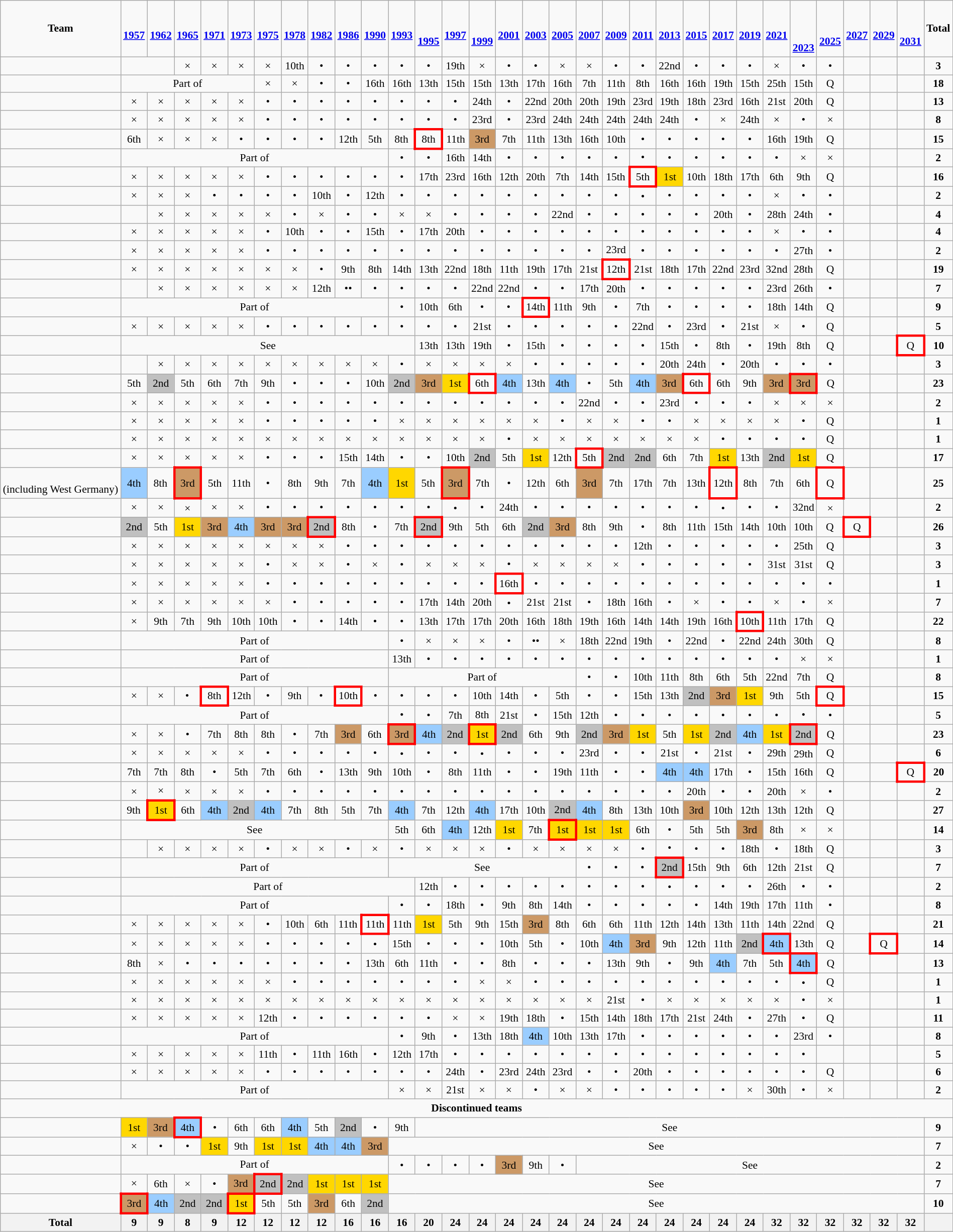<table class="wikitable shortable" style="text-align:center; font-size:90%; white-space:nowrap">
<tr>
<td><strong>Team</strong></td>
<td><strong><br><a href='#'>1957</a></strong></td>
<td><strong><br><a href='#'>1962</a></strong></td>
<td><strong><br><a href='#'>1965</a></strong></td>
<td><strong><br><a href='#'>1971</a></strong></td>
<td><strong><br><a href='#'>1973</a></strong></td>
<td><strong><br><a href='#'>1975</a></strong></td>
<td><strong><br><a href='#'>1978</a></strong></td>
<td><strong><br><a href='#'>1982</a></strong></td>
<td><strong><br><a href='#'>1986</a></strong></td>
<td><strong><br><a href='#'>1990</a></strong></td>
<td><strong><br><a href='#'>1993</a></strong></td>
<td><strong><br><br><a href='#'>1995</a></strong></td>
<td><strong><br><a href='#'>1997</a></strong></td>
<td><strong><br><br><a href='#'>1999</a></strong></td>
<td><strong><br><a href='#'>2001</a></strong></td>
<td><strong><br><a href='#'>2003</a></strong></td>
<td><strong><br><a href='#'>2005</a></strong></td>
<td><strong><br><a href='#'>2007</a></strong></td>
<td><strong><br><a href='#'>2009</a></strong></td>
<td><strong><br><a href='#'>2011</a></strong></td>
<td><strong><br><a href='#'>2013</a></strong></td>
<td><strong><br><a href='#'>2015</a></strong></td>
<td><strong><br><a href='#'>2017</a></strong></td>
<td><strong><br><a href='#'>2019</a></strong></td>
<td><strong><br><a href='#'>2021</a></strong></td>
<td><strong><br><br><br><a href='#'>2023</a></strong></td>
<td><strong><br><br><a href='#'>2025</a></strong></td>
<td><strong><br><a href='#'>2027</a></strong></td>
<td><strong><br><a href='#'>2029</a></strong></td>
<td><strong><br><br><a href='#'>2031</a></strong></td>
<td><strong>Total</strong></td>
</tr>
<tr>
<td align=left></td>
<td colspan=2></td>
<td>×</td>
<td>×</td>
<td>×</td>
<td>×</td>
<td>10th</td>
<td>•</td>
<td>•</td>
<td>•</td>
<td>•</td>
<td>•</td>
<td>19th</td>
<td>×</td>
<td>•</td>
<td>•</td>
<td>×</td>
<td>×</td>
<td>•</td>
<td>•</td>
<td>22nd</td>
<td>•</td>
<td>•</td>
<td>•</td>
<td>×</td>
<td>•</td>
<td>•</td>
<td></td>
<td></td>
<td></td>
<td><strong>3</strong></td>
</tr>
<tr>
<td align=left></td>
<td colspan=5>Part of </td>
<td>×</td>
<td>×</td>
<td>•</td>
<td>•</td>
<td>16th</td>
<td>16th</td>
<td>13th</td>
<td>15th</td>
<td>15th</td>
<td>13th</td>
<td>17th</td>
<td>16th</td>
<td>7th</td>
<td>11th</td>
<td>8th</td>
<td>16th</td>
<td>16th</td>
<td>19th</td>
<td>15th</td>
<td>25th</td>
<td>15th</td>
<td>Q</td>
<td></td>
<td></td>
<td></td>
<td><strong>18</strong></td>
</tr>
<tr>
<td align=left></td>
<td>×</td>
<td>×</td>
<td>×</td>
<td>×</td>
<td>×</td>
<td>•</td>
<td>•</td>
<td>•</td>
<td>•</td>
<td>•</td>
<td>•</td>
<td>•</td>
<td>•</td>
<td>24th</td>
<td>•</td>
<td>22nd</td>
<td>20th</td>
<td>20th</td>
<td>19th</td>
<td>23rd</td>
<td>19th</td>
<td>18th</td>
<td>23rd</td>
<td>16th</td>
<td>21st</td>
<td>20th</td>
<td>Q</td>
<td></td>
<td></td>
<td></td>
<td><strong>13</strong></td>
</tr>
<tr>
<td align=left></td>
<td>×</td>
<td>×</td>
<td>×</td>
<td>×</td>
<td>×</td>
<td>•</td>
<td>•</td>
<td>•</td>
<td>•</td>
<td>•</td>
<td>•</td>
<td>•</td>
<td>•</td>
<td>23rd</td>
<td>•</td>
<td>23rd</td>
<td>24th</td>
<td>24th</td>
<td>24th</td>
<td>24th</td>
<td>24th</td>
<td>•</td>
<td>×</td>
<td>24th</td>
<td>×</td>
<td>•</td>
<td>×</td>
<td></td>
<td></td>
<td></td>
<td><strong>8</strong></td>
</tr>
<tr>
<td align=left></td>
<td>6th</td>
<td>×</td>
<td>×</td>
<td>×</td>
<td>•</td>
<td>•</td>
<td>•</td>
<td>•</td>
<td>12th</td>
<td>5th</td>
<td>8th</td>
<td style="border:3px solid red">8th</td>
<td>11th</td>
<td bgcolor=#CC9966>3rd</td>
<td>7th</td>
<td>11th</td>
<td>13th</td>
<td>16th</td>
<td>10th</td>
<td>•</td>
<td>•</td>
<td>•</td>
<td>•</td>
<td>•</td>
<td>16th</td>
<td>19th</td>
<td>Q</td>
<td></td>
<td></td>
<td></td>
<td><strong>15</strong></td>
</tr>
<tr>
<td align=left></td>
<td colspan=10>Part of </td>
<td>•</td>
<td>•</td>
<td>16th</td>
<td>14th</td>
<td>•</td>
<td>•</td>
<td>•</td>
<td>•</td>
<td>•</td>
<td>•</td>
<td>•</td>
<td>•</td>
<td>•</td>
<td>•</td>
<td>•</td>
<td>×</td>
<td>×</td>
<td></td>
<td></td>
<td></td>
<td><strong>2</strong></td>
</tr>
<tr>
<td align=left></td>
<td>×</td>
<td>×</td>
<td>×</td>
<td>×</td>
<td>×</td>
<td>•</td>
<td>•</td>
<td>•</td>
<td>•</td>
<td>•</td>
<td>•</td>
<td>17th</td>
<td>23rd</td>
<td>16th</td>
<td>12th</td>
<td>20th</td>
<td>7th</td>
<td>14th</td>
<td>15th</td>
<td style="border:3px solid red">5th</td>
<td bgcolor=gold>1st</td>
<td>10th</td>
<td>18th</td>
<td>17th</td>
<td>6th</td>
<td>9th</td>
<td>Q</td>
<td></td>
<td></td>
<td></td>
<td><strong>16</strong></td>
</tr>
<tr>
<td align=left></td>
<td>×</td>
<td>×</td>
<td>×</td>
<td>•</td>
<td>•</td>
<td>•</td>
<td>•</td>
<td>10th</td>
<td>•</td>
<td>12th</td>
<td>•</td>
<td>•</td>
<td>•</td>
<td>•</td>
<td>•</td>
<td>•</td>
<td>•</td>
<td>•</td>
<td>•</td>
<td>•</td>
<td>•</td>
<td>•</td>
<td>•</td>
<td>•</td>
<td>×</td>
<td>•</td>
<td>•</td>
<td></td>
<td></td>
<td></td>
<td><strong>2</strong></td>
</tr>
<tr>
<td align=left></td>
<td></td>
<td>×</td>
<td>×</td>
<td>×</td>
<td>×</td>
<td>×</td>
<td>•</td>
<td>×</td>
<td>•</td>
<td>•</td>
<td>×</td>
<td>×</td>
<td>•</td>
<td>•</td>
<td>•</td>
<td>•</td>
<td>22nd</td>
<td>•</td>
<td>•</td>
<td>•</td>
<td>•</td>
<td>•</td>
<td>20th</td>
<td>•</td>
<td>28th</td>
<td>24th</td>
<td>•</td>
<td></td>
<td></td>
<td></td>
<td><strong>4</strong></td>
</tr>
<tr>
<td align=left></td>
<td>×</td>
<td>×</td>
<td>×</td>
<td>×</td>
<td>×</td>
<td>•</td>
<td>10th</td>
<td>•</td>
<td>•</td>
<td>15th</td>
<td>•</td>
<td>17th</td>
<td>20th</td>
<td>•</td>
<td>•</td>
<td>•</td>
<td>•</td>
<td>•</td>
<td>•</td>
<td>•</td>
<td>•</td>
<td>•</td>
<td>•</td>
<td>•</td>
<td>×</td>
<td>•</td>
<td>•</td>
<td></td>
<td></td>
<td></td>
<td><strong>4</strong></td>
</tr>
<tr>
<td align=left></td>
<td>×</td>
<td>×</td>
<td>×</td>
<td>×</td>
<td>×</td>
<td>•</td>
<td>•</td>
<td>•</td>
<td>•</td>
<td>•</td>
<td>•</td>
<td>•</td>
<td>•</td>
<td>•</td>
<td>•</td>
<td>•</td>
<td>•</td>
<td>•</td>
<td>23rd</td>
<td>•</td>
<td>•</td>
<td>•</td>
<td>•</td>
<td>•</td>
<td>•</td>
<td>27th</td>
<td>•</td>
<td></td>
<td></td>
<td></td>
<td><strong>2</strong></td>
</tr>
<tr>
<td align=left></td>
<td>×</td>
<td>×</td>
<td>×</td>
<td>×</td>
<td>×</td>
<td>×</td>
<td>×</td>
<td>•</td>
<td>9th</td>
<td>8th</td>
<td>14th</td>
<td>13th</td>
<td>22nd</td>
<td>18th</td>
<td>11th</td>
<td>19th</td>
<td>17th</td>
<td>21st</td>
<td style="border:3px solid red">12th</td>
<td>21st</td>
<td>18th</td>
<td>17th</td>
<td>22nd</td>
<td>23rd</td>
<td>32nd</td>
<td>28th</td>
<td>Q</td>
<td></td>
<td></td>
<td></td>
<td><strong>19</strong></td>
</tr>
<tr>
<td align=left></td>
<td></td>
<td>×</td>
<td>×</td>
<td>×</td>
<td>×</td>
<td>×</td>
<td>×</td>
<td>12th</td>
<td>••</td>
<td>•</td>
<td>•</td>
<td>•</td>
<td>•</td>
<td>22nd</td>
<td>22nd</td>
<td>•</td>
<td>•</td>
<td>17th</td>
<td>20th</td>
<td>•</td>
<td>•</td>
<td>•</td>
<td>•</td>
<td>•</td>
<td>23rd</td>
<td>26th</td>
<td>•</td>
<td></td>
<td></td>
<td></td>
<td><strong>7</strong></td>
</tr>
<tr>
<td align=left></td>
<td colspan=10>Part of </td>
<td>•</td>
<td>10th</td>
<td>6th</td>
<td>•</td>
<td>•</td>
<td style="border:3px solid red">14th</td>
<td>11th</td>
<td>9th</td>
<td>•</td>
<td>7th</td>
<td>•</td>
<td>•</td>
<td>•</td>
<td>•</td>
<td>18th</td>
<td>14th</td>
<td>Q</td>
<td></td>
<td></td>
<td></td>
<td><strong>9</strong></td>
</tr>
<tr>
<td align=left></td>
<td>×</td>
<td>×</td>
<td>×</td>
<td>×</td>
<td>×</td>
<td>•</td>
<td>•</td>
<td>•</td>
<td>•</td>
<td>•</td>
<td>•</td>
<td>•</td>
<td>•</td>
<td>21st</td>
<td>•</td>
<td>•</td>
<td>•</td>
<td>•</td>
<td>•</td>
<td>22nd</td>
<td>•</td>
<td>23rd</td>
<td>•</td>
<td>21st</td>
<td>×</td>
<td>•</td>
<td>Q</td>
<td></td>
<td></td>
<td></td>
<td><strong>5</strong></td>
</tr>
<tr>
<td align=left></td>
<td colspan=11>See </td>
<td>13th</td>
<td>13th</td>
<td>19th</td>
<td>•</td>
<td>15th</td>
<td>•</td>
<td>•</td>
<td>•</td>
<td>•</td>
<td>15th</td>
<td>•</td>
<td>8th</td>
<td>•</td>
<td>19th</td>
<td>8th</td>
<td>Q</td>
<td></td>
<td></td>
<td style="border:3px solid red">Q</td>
<td><strong>10</strong></td>
</tr>
<tr>
<td align=left></td>
<td></td>
<td>×</td>
<td>×</td>
<td>×</td>
<td>×</td>
<td>×</td>
<td>×</td>
<td>×</td>
<td>×</td>
<td>×</td>
<td>•</td>
<td>×</td>
<td>×</td>
<td>×</td>
<td>×</td>
<td>•</td>
<td>•</td>
<td>•</td>
<td>•</td>
<td>•</td>
<td>20th</td>
<td>24th</td>
<td>•</td>
<td>20th</td>
<td>•</td>
<td>•</td>
<td>•</td>
<td></td>
<td></td>
<td></td>
<td><strong>3</strong></td>
</tr>
<tr>
<td align=left></td>
<td>5th</td>
<td bgcolor=silver>2nd</td>
<td>5th</td>
<td>6th</td>
<td>7th</td>
<td>9th</td>
<td>•</td>
<td>•</td>
<td>•</td>
<td>10th</td>
<td bgcolor=silver>2nd</td>
<td bgcolor=#CC9966>3rd</td>
<td bgcolor=gold>1st</td>
<td style="border:3px solid red">6th</td>
<td bgcolor=#9acdff>4th</td>
<td>13th</td>
<td bgcolor=#9acdff>4th</td>
<td>•</td>
<td>5th</td>
<td bgcolor=#9acdff>4th</td>
<td bgcolor=#CC9966>3rd</td>
<td style="border:3px solid red">6th</td>
<td>6th</td>
<td>9th</td>
<td bgcolor=#CC9966>3rd</td>
<td style="border:3px solid red" bgcolor=#CC9966>3rd</td>
<td>Q</td>
<td></td>
<td></td>
<td></td>
<td><strong>23</strong></td>
</tr>
<tr>
<td align=left></td>
<td>×</td>
<td>×</td>
<td>×</td>
<td>×</td>
<td>×</td>
<td>•</td>
<td>•</td>
<td>•</td>
<td>•</td>
<td>•</td>
<td>•</td>
<td>•</td>
<td>•</td>
<td>•</td>
<td>•</td>
<td>•</td>
<td>•</td>
<td>22nd</td>
<td>•</td>
<td>•</td>
<td>23rd</td>
<td>•</td>
<td>•</td>
<td>•</td>
<td>×</td>
<td>×</td>
<td>×</td>
<td></td>
<td></td>
<td></td>
<td><strong>2</strong></td>
</tr>
<tr>
<td align=left></td>
<td>×</td>
<td>×</td>
<td>×</td>
<td>×</td>
<td>×</td>
<td>•</td>
<td>•</td>
<td>•</td>
<td>•</td>
<td>•</td>
<td>×</td>
<td>×</td>
<td>×</td>
<td>×</td>
<td>×</td>
<td>×</td>
<td>•</td>
<td>×</td>
<td>×</td>
<td>•</td>
<td>•</td>
<td>×</td>
<td>×</td>
<td>×</td>
<td>×</td>
<td>•</td>
<td>Q</td>
<td></td>
<td></td>
<td></td>
<td><strong>1</strong></td>
</tr>
<tr>
<td align=left></td>
<td>×</td>
<td>×</td>
<td>×</td>
<td>×</td>
<td>×</td>
<td>×</td>
<td>×</td>
<td>×</td>
<td>×</td>
<td>×</td>
<td>×</td>
<td>×</td>
<td>×</td>
<td>×</td>
<td>•</td>
<td>×</td>
<td>×</td>
<td>×</td>
<td>×</td>
<td>×</td>
<td>×</td>
<td>×</td>
<td>•</td>
<td>•</td>
<td>•</td>
<td>•</td>
<td>Q</td>
<td></td>
<td></td>
<td></td>
<td><strong>1</strong></td>
</tr>
<tr>
<td align=left></td>
<td>×</td>
<td>×</td>
<td>×</td>
<td>×</td>
<td>×</td>
<td>•</td>
<td>•</td>
<td>•</td>
<td>15th</td>
<td>14th</td>
<td>•</td>
<td>•</td>
<td>10th</td>
<td bgcolor=silver>2nd</td>
<td>5th</td>
<td bgcolor=gold>1st</td>
<td>12th</td>
<td style="border:3px solid red">5th</td>
<td bgcolor=silver>2nd</td>
<td bgcolor=silver>2nd</td>
<td>6th</td>
<td>7th</td>
<td bgcolor=gold>1st</td>
<td>13th</td>
<td bgcolor=silver>2nd</td>
<td bgcolor=gold>1st</td>
<td>Q</td>
<td></td>
<td></td>
<td></td>
<td><strong>17</strong></td>
</tr>
<tr>
<td align=left><br>(including West Germany)</td>
<td bgcolor=#9acdff>4th</td>
<td>8th</td>
<td style="border:3px solid red" bgcolor=#CC9966>3rd</td>
<td>5th</td>
<td>11th</td>
<td>•</td>
<td>8th</td>
<td>9th</td>
<td>7th</td>
<td bgcolor=#9acdff>4th</td>
<td bgcolor=gold>1st</td>
<td>5th</td>
<td style="border:3px solid red" bgcolor=#CC9966>3rd</td>
<td>7th</td>
<td>•</td>
<td>12th</td>
<td>6th</td>
<td bgcolor=#CC9966>3rd</td>
<td>7th</td>
<td>17th</td>
<td>7th</td>
<td>13th</td>
<td style="border:3px solid red">12th</td>
<td>8th</td>
<td>7th</td>
<td>6th</td>
<td style="border:3px solid red">Q</td>
<td></td>
<td></td>
<td></td>
<td><strong>25</strong></td>
</tr>
<tr>
<td align=left></td>
<td>×</td>
<td>×</td>
<td>×</td>
<td>×</td>
<td>×</td>
<td>•</td>
<td>•</td>
<td>•</td>
<td>•</td>
<td>•</td>
<td>•</td>
<td>•</td>
<td>•</td>
<td>•</td>
<td>24th</td>
<td>•</td>
<td>•</td>
<td>•</td>
<td>•</td>
<td>•</td>
<td>•</td>
<td>•</td>
<td>•</td>
<td>•</td>
<td>•</td>
<td>32nd</td>
<td>×</td>
<td></td>
<td></td>
<td></td>
<td><strong>2</strong></td>
</tr>
<tr>
<td align=left></td>
<td bgcolor=silver>2nd</td>
<td>5th</td>
<td bgcolor=gold>1st</td>
<td bgcolor=#CC9966>3rd</td>
<td bgcolor=#9acdff>4th</td>
<td bgcolor=#CC9966>3rd</td>
<td bgcolor=#CC9966>3rd</td>
<td style="border:3px solid red" bgcolor=silver>2nd</td>
<td>8th</td>
<td>•</td>
<td>7th</td>
<td style="border:3px solid red" bgcolor=silver>2nd</td>
<td>9th</td>
<td>5th</td>
<td>6th</td>
<td bgcolor=silver>2nd</td>
<td bgcolor=#CC9966>3rd</td>
<td>8th</td>
<td>9th</td>
<td>•</td>
<td>8th</td>
<td>11th</td>
<td>15th</td>
<td>14th</td>
<td>10th</td>
<td>10th</td>
<td>Q</td>
<td style="border:3px solid red">Q</td>
<td></td>
<td></td>
<td><strong>26</strong></td>
</tr>
<tr>
<td align=left></td>
<td>×</td>
<td>×</td>
<td>×</td>
<td>×</td>
<td>×</td>
<td>×</td>
<td>×</td>
<td>×</td>
<td>•</td>
<td>•</td>
<td>•</td>
<td>•</td>
<td>•</td>
<td>•</td>
<td>•</td>
<td>•</td>
<td>•</td>
<td>•</td>
<td>•</td>
<td>12th</td>
<td>•</td>
<td>•</td>
<td>•</td>
<td>•</td>
<td>•</td>
<td>25th</td>
<td>Q</td>
<td></td>
<td></td>
<td></td>
<td><strong>3</strong></td>
</tr>
<tr>
<td align=left></td>
<td>×</td>
<td>×</td>
<td>×</td>
<td>×</td>
<td>×</td>
<td>•</td>
<td>×</td>
<td>×</td>
<td>•</td>
<td>×</td>
<td>•</td>
<td>×</td>
<td>×</td>
<td>×</td>
<td>•</td>
<td>×</td>
<td>×</td>
<td>×</td>
<td>×</td>
<td>•</td>
<td>•</td>
<td>•</td>
<td>•</td>
<td>•</td>
<td>31st</td>
<td>31st</td>
<td>Q</td>
<td></td>
<td></td>
<td></td>
<td><strong>3</strong></td>
</tr>
<tr>
<td align=left></td>
<td>×</td>
<td>×</td>
<td>×</td>
<td>×</td>
<td>×</td>
<td>•</td>
<td>•</td>
<td>•</td>
<td>•</td>
<td>•</td>
<td>•</td>
<td>•</td>
<td>•</td>
<td>•</td>
<td style="border:3px solid red">16th</td>
<td>•</td>
<td>•</td>
<td>•</td>
<td>•</td>
<td>•</td>
<td>•</td>
<td>•</td>
<td>•</td>
<td>•</td>
<td>•</td>
<td>•</td>
<td>•</td>
<td></td>
<td></td>
<td></td>
<td><strong>1</strong></td>
</tr>
<tr>
<td align=left></td>
<td>×</td>
<td>×</td>
<td>×</td>
<td>×</td>
<td>×</td>
<td>×</td>
<td>•</td>
<td>•</td>
<td>•</td>
<td>•</td>
<td>•</td>
<td>17th</td>
<td>14th</td>
<td>20th</td>
<td>•</td>
<td>21st</td>
<td>21st</td>
<td>•</td>
<td>18th</td>
<td>16th</td>
<td>•</td>
<td>×</td>
<td>•</td>
<td>•</td>
<td>×</td>
<td>•</td>
<td>×</td>
<td></td>
<td></td>
<td></td>
<td><strong>7</strong></td>
</tr>
<tr>
<td align=left></td>
<td>×</td>
<td>9th</td>
<td>7th</td>
<td>9th</td>
<td>10th</td>
<td>10th</td>
<td>•</td>
<td>•</td>
<td>14th</td>
<td>•</td>
<td>•</td>
<td>13th</td>
<td>17th</td>
<td>17th</td>
<td>20th</td>
<td>16th</td>
<td>18th</td>
<td>19th</td>
<td>16th</td>
<td>14th</td>
<td>14th</td>
<td>19th</td>
<td>16th</td>
<td style="border:3px solid red">10th</td>
<td>11th</td>
<td>17th</td>
<td>Q</td>
<td></td>
<td></td>
<td></td>
<td><strong>22</strong></td>
</tr>
<tr>
<td align=left></td>
<td colspan=10>Part of </td>
<td>•</td>
<td>×</td>
<td>×</td>
<td>×</td>
<td>•</td>
<td>••</td>
<td>×</td>
<td>18th</td>
<td>22nd</td>
<td>19th</td>
<td>•</td>
<td>22nd</td>
<td>•</td>
<td>22nd</td>
<td>24th</td>
<td>30th</td>
<td>Q</td>
<td></td>
<td></td>
<td></td>
<td><strong>8</strong></td>
</tr>
<tr>
<td align=left></td>
<td colspan=10>Part of </td>
<td>13th</td>
<td>•</td>
<td>•</td>
<td>•</td>
<td>•</td>
<td>•</td>
<td>•</td>
<td>•</td>
<td>•</td>
<td>•</td>
<td>•</td>
<td>•</td>
<td>•</td>
<td>•</td>
<td>•</td>
<td>×</td>
<td>×</td>
<td></td>
<td></td>
<td></td>
<td><strong>1</strong></td>
</tr>
<tr>
<td align=left></td>
<td colspan=10>Part of </td>
<td colspan=7>Part of </td>
<td>•</td>
<td>•</td>
<td>10th</td>
<td>11th</td>
<td>8th</td>
<td>6th</td>
<td>5th</td>
<td>22nd</td>
<td>7th</td>
<td>Q</td>
<td></td>
<td></td>
<td></td>
<td><strong>8</strong></td>
</tr>
<tr>
<td align=left></td>
<td>×</td>
<td>×</td>
<td>•</td>
<td style="border:3px solid red">8th</td>
<td>12th</td>
<td>•</td>
<td>9th</td>
<td>•</td>
<td style="border:3px solid red">10th</td>
<td>•</td>
<td>•</td>
<td>•</td>
<td>•</td>
<td>10th</td>
<td>14th</td>
<td>•</td>
<td>5th</td>
<td>•</td>
<td>•</td>
<td>15th</td>
<td>13th</td>
<td bgcolor=silver>2nd</td>
<td bgcolor=#CC9966>3rd</td>
<td bgcolor=gold>1st</td>
<td>9th</td>
<td>5th</td>
<td style="border:3px solid red">Q</td>
<td></td>
<td></td>
<td></td>
<td><strong>15</strong></td>
</tr>
<tr>
<td align=left></td>
<td colspan=10>Part of </td>
<td>•</td>
<td>•</td>
<td>7th</td>
<td>8th</td>
<td>21st</td>
<td>•</td>
<td>15th</td>
<td>12th</td>
<td>•</td>
<td>•</td>
<td>•</td>
<td>•</td>
<td>•</td>
<td>•</td>
<td>•</td>
<td>•</td>
<td>•</td>
<td></td>
<td></td>
<td></td>
<td><strong>5</strong></td>
</tr>
<tr>
<td align=left></td>
<td>×</td>
<td>×</td>
<td>•</td>
<td>7th</td>
<td>8th</td>
<td>8th</td>
<td>•</td>
<td>7th</td>
<td bgcolor=#CC9966>3rd</td>
<td>6th</td>
<td style="border:3px solid red" bgcolor=#CC9966>3rd</td>
<td bgcolor=#9acdff>4th</td>
<td bgcolor=silver>2nd</td>
<td style="border:3px solid red" bgcolor=gold>1st</td>
<td bgcolor=silver>2nd</td>
<td>6th</td>
<td>9th</td>
<td bgcolor=silver>2nd</td>
<td bgcolor=#CC9966>3rd</td>
<td bgcolor=gold>1st</td>
<td>5th</td>
<td bgcolor=gold>1st</td>
<td bgcolor=silver>2nd</td>
<td bgcolor=#9acdff>4th</td>
<td bgcolor=gold>1st</td>
<td style="border:3px solid red" bgcolor=silver>2nd</td>
<td>Q</td>
<td></td>
<td></td>
<td></td>
<td><strong>23</strong></td>
</tr>
<tr>
<td align=left></td>
<td>×</td>
<td>×</td>
<td>×</td>
<td>×</td>
<td>×</td>
<td>•</td>
<td>•</td>
<td>•</td>
<td>•</td>
<td>•</td>
<td>•</td>
<td>•</td>
<td>•</td>
<td>•</td>
<td>•</td>
<td>•</td>
<td>•</td>
<td>23rd</td>
<td>•</td>
<td>•</td>
<td>21st</td>
<td>•</td>
<td>21st</td>
<td>•</td>
<td>29th</td>
<td>29th</td>
<td>Q</td>
<td></td>
<td></td>
<td></td>
<td><strong>6</strong></td>
</tr>
<tr>
<td align=left></td>
<td>7th</td>
<td>7th</td>
<td>8th</td>
<td>•</td>
<td>5th</td>
<td>7th</td>
<td>6th</td>
<td>•</td>
<td>13th</td>
<td>9th</td>
<td>10th</td>
<td>•</td>
<td>8th</td>
<td>11th</td>
<td>•</td>
<td>•</td>
<td>19th</td>
<td>11th</td>
<td>•</td>
<td>•</td>
<td bgcolor=#9acdff>4th</td>
<td bgcolor=#9acdff>4th</td>
<td>17th</td>
<td>•</td>
<td>15th</td>
<td>16th</td>
<td>Q</td>
<td></td>
<td></td>
<td style="border:3px solid red">Q</td>
<td><strong>20</strong></td>
</tr>
<tr>
<td align=left></td>
<td>×</td>
<td>×</td>
<td>×</td>
<td>×</td>
<td>×</td>
<td>•</td>
<td>•</td>
<td>•</td>
<td>•</td>
<td>•</td>
<td>•</td>
<td>•</td>
<td>•</td>
<td>•</td>
<td>•</td>
<td>•</td>
<td>•</td>
<td>•</td>
<td>•</td>
<td>•</td>
<td>•</td>
<td>20th</td>
<td>•</td>
<td>•</td>
<td>20th</td>
<td>×</td>
<td>•</td>
<td></td>
<td></td>
<td></td>
<td><strong>2</strong></td>
</tr>
<tr>
<td align=left></td>
<td>9th</td>
<td style="border:3px solid red" bgcolor=gold>1st</td>
<td>6th</td>
<td bgcolor=#9acdff>4th</td>
<td bgcolor=silver>2nd</td>
<td bgcolor=#9acdff>4th</td>
<td>7th</td>
<td>8th</td>
<td>5th</td>
<td>7th</td>
<td bgcolor=#9acdff>4th</td>
<td>7th</td>
<td>12th</td>
<td bgcolor=#9acdff>4th</td>
<td>17th</td>
<td>10th</td>
<td bgcolor=silver>2nd</td>
<td bgcolor=#9acdff>4th</td>
<td>8th</td>
<td>13th</td>
<td>10th</td>
<td bgcolor=#CC9966>3rd</td>
<td>10th</td>
<td>12th</td>
<td>13th</td>
<td>12th</td>
<td>Q</td>
<td></td>
<td></td>
<td></td>
<td><strong>27</strong></td>
</tr>
<tr>
<td align=left></td>
<td colspan=10>See </td>
<td>5th</td>
<td>6th</td>
<td bgcolor=#9acdff>4th</td>
<td>12th</td>
<td bgcolor=gold>1st</td>
<td>7th</td>
<td style="border:3px solid red" bgcolor=gold>1st</td>
<td bgcolor=gold>1st</td>
<td bgcolor=gold>1st</td>
<td>6th</td>
<td>•</td>
<td>5th</td>
<td>5th</td>
<td bgcolor=#CC9966>3rd</td>
<td>8th</td>
<td>×</td>
<td>×</td>
<td></td>
<td></td>
<td></td>
<td><strong>14</strong></td>
</tr>
<tr>
<td align=left></td>
<td></td>
<td>×</td>
<td>×</td>
<td>×</td>
<td>×</td>
<td>•</td>
<td>×</td>
<td>×</td>
<td>•</td>
<td>×</td>
<td>•</td>
<td>×</td>
<td>×</td>
<td>×</td>
<td>•</td>
<td>×</td>
<td>×</td>
<td>×</td>
<td>×</td>
<td>•</td>
<td>•</td>
<td>•</td>
<td>•</td>
<td>18th</td>
<td>•</td>
<td>18th</td>
<td>Q</td>
<td></td>
<td></td>
<td></td>
<td><strong>3</strong></td>
</tr>
<tr>
<td align=left></td>
<td colspan=10>Part of </td>
<td colspan=7>See </td>
<td>•</td>
<td>•</td>
<td>•</td>
<td style="border:3px solid red" bgcolor=silver>2nd</td>
<td>15th</td>
<td>9th</td>
<td>6th</td>
<td>12th</td>
<td>21st</td>
<td>Q</td>
<td></td>
<td></td>
<td></td>
<td><strong>7</strong></td>
</tr>
<tr>
<td align=left></td>
<td colspan=11>Part of </td>
<td>12th</td>
<td>•</td>
<td>•</td>
<td>•</td>
<td>•</td>
<td>•</td>
<td>•</td>
<td>•</td>
<td>•</td>
<td>•</td>
<td>•</td>
<td>•</td>
<td>•</td>
<td>26th</td>
<td>•</td>
<td>•</td>
<td></td>
<td></td>
<td></td>
<td><strong>2</strong></td>
</tr>
<tr>
<td align=left></td>
<td colspan=10>Part of </td>
<td>•</td>
<td>•</td>
<td>18th</td>
<td>•</td>
<td>9th</td>
<td>8th</td>
<td>14th</td>
<td>•</td>
<td>•</td>
<td>•</td>
<td>•</td>
<td>•</td>
<td>14th</td>
<td>19th</td>
<td>17th</td>
<td>11th</td>
<td>•</td>
<td></td>
<td></td>
<td></td>
<td><strong>8</strong></td>
</tr>
<tr>
<td align=left></td>
<td>×</td>
<td>×</td>
<td>×</td>
<td>×</td>
<td>×</td>
<td>•</td>
<td>10th</td>
<td>6th</td>
<td>11th</td>
<td style="border:3px solid red">11th</td>
<td>11th</td>
<td bgcolor=gold>1st</td>
<td>5th</td>
<td>9th</td>
<td>15th</td>
<td bgcolor=#CC9966>3rd</td>
<td>8th</td>
<td>6th</td>
<td>6th</td>
<td>11th</td>
<td>12th</td>
<td>14th</td>
<td>13th</td>
<td>11th</td>
<td>14th</td>
<td>22nd</td>
<td>Q</td>
<td></td>
<td></td>
<td></td>
<td><strong>21</strong></td>
</tr>
<tr>
<td align=left></td>
<td>×</td>
<td>×</td>
<td>×</td>
<td>×</td>
<td>×</td>
<td>•</td>
<td>•</td>
<td>•</td>
<td>•</td>
<td>•</td>
<td>15th</td>
<td>•</td>
<td>•</td>
<td>•</td>
<td>10th</td>
<td>5th</td>
<td>•</td>
<td>10th</td>
<td bgcolor=#9acdff>4th</td>
<td bgcolor=#CC9966>3rd</td>
<td>9th</td>
<td>12th</td>
<td>11th</td>
<td bgcolor=silver>2nd</td>
<td style="border:3px solid red" bgcolor=#9acdff>4th</td>
<td>13th</td>
<td>Q</td>
<td></td>
<td style="border:3px solid red">Q</td>
<td></td>
<td><strong>14</strong></td>
</tr>
<tr>
<td align=left></td>
<td>8th</td>
<td>×</td>
<td>•</td>
<td>•</td>
<td>•</td>
<td>•</td>
<td>•</td>
<td>•</td>
<td>•</td>
<td>13th</td>
<td>6th</td>
<td>11th</td>
<td>•</td>
<td>•</td>
<td>8th</td>
<td>•</td>
<td>•</td>
<td>•</td>
<td>13th</td>
<td>9th</td>
<td>•</td>
<td>9th</td>
<td bgcolor=#9acdff>4th</td>
<td>7th</td>
<td>5th</td>
<td style="border:3px solid red" bgcolor=#9acdff>4th</td>
<td>Q</td>
<td></td>
<td></td>
<td></td>
<td><strong>13</strong></td>
</tr>
<tr>
<td align=left></td>
<td>×</td>
<td>×</td>
<td>×</td>
<td>×</td>
<td>×</td>
<td>×</td>
<td>•</td>
<td>•</td>
<td>•</td>
<td>•</td>
<td>•</td>
<td>•</td>
<td>•</td>
<td>×</td>
<td>×</td>
<td>•</td>
<td>•</td>
<td>•</td>
<td>•</td>
<td>•</td>
<td>•</td>
<td>•</td>
<td>•</td>
<td>•</td>
<td>•</td>
<td>•</td>
<td>Q</td>
<td></td>
<td></td>
<td></td>
<td><strong>1</strong></td>
</tr>
<tr>
<td align=left></td>
<td>×</td>
<td>×</td>
<td>×</td>
<td>×</td>
<td>×</td>
<td>×</td>
<td>×</td>
<td>×</td>
<td>×</td>
<td>×</td>
<td>×</td>
<td>×</td>
<td>×</td>
<td>×</td>
<td>×</td>
<td>×</td>
<td>×</td>
<td>×</td>
<td>21st</td>
<td>•</td>
<td>×</td>
<td>×</td>
<td>×</td>
<td>×</td>
<td>×</td>
<td>•</td>
<td>×</td>
<td></td>
<td></td>
<td></td>
<td><strong>1</strong></td>
</tr>
<tr>
<td align=left></td>
<td>×</td>
<td>×</td>
<td>×</td>
<td>×</td>
<td>×</td>
<td>12th</td>
<td>•</td>
<td>•</td>
<td>•</td>
<td>•</td>
<td>•</td>
<td>•</td>
<td>×</td>
<td>×</td>
<td>19th</td>
<td>18th</td>
<td>•</td>
<td>15th</td>
<td>14th</td>
<td>18th</td>
<td>17th</td>
<td>21st</td>
<td>24th</td>
<td>•</td>
<td>27th</td>
<td>•</td>
<td>Q</td>
<td></td>
<td></td>
<td></td>
<td><strong>11</strong></td>
</tr>
<tr>
<td align=left></td>
<td colspan=10>Part of </td>
<td>•</td>
<td>9th</td>
<td>•</td>
<td>13th</td>
<td>18th</td>
<td bgcolor=#9acdff>4th</td>
<td>10th</td>
<td>13th</td>
<td>17th</td>
<td>•</td>
<td>•</td>
<td>•</td>
<td>•</td>
<td>•</td>
<td>•</td>
<td>23rd</td>
<td>•</td>
<td></td>
<td></td>
<td></td>
<td><strong>8</strong></td>
</tr>
<tr>
<td align=left></td>
<td>×</td>
<td>×</td>
<td>×</td>
<td>×</td>
<td>×</td>
<td>11th</td>
<td>•</td>
<td>11th</td>
<td>16th</td>
<td>•</td>
<td>12th</td>
<td>17th</td>
<td>•</td>
<td>•</td>
<td>•</td>
<td>•</td>
<td>•</td>
<td>•</td>
<td>•</td>
<td>•</td>
<td>•</td>
<td>•</td>
<td>•</td>
<td>•</td>
<td>•</td>
<td>•</td>
<td></td>
<td></td>
<td></td>
<td></td>
<td><strong>5</strong></td>
</tr>
<tr>
<td align=left></td>
<td>×</td>
<td>×</td>
<td>×</td>
<td>×</td>
<td>×</td>
<td>•</td>
<td>•</td>
<td>•</td>
<td>•</td>
<td>•</td>
<td>•</td>
<td>•</td>
<td>24th</td>
<td>•</td>
<td>23rd</td>
<td>24th</td>
<td>23rd</td>
<td>•</td>
<td>•</td>
<td>20th</td>
<td>•</td>
<td>•</td>
<td>•</td>
<td>•</td>
<td>•</td>
<td>•</td>
<td>Q</td>
<td></td>
<td></td>
<td></td>
<td><strong>6</strong></td>
</tr>
<tr>
<td align=left></td>
<td colspan=10>Part of </td>
<td>×</td>
<td>×</td>
<td>21st</td>
<td>×</td>
<td>×</td>
<td>•</td>
<td>×</td>
<td>×</td>
<td>•</td>
<td>•</td>
<td>•</td>
<td>•</td>
<td>•</td>
<td>×</td>
<td>30th</td>
<td>•</td>
<td>×</td>
<td></td>
<td></td>
<td></td>
<td><strong>2</strong></td>
</tr>
<tr>
<td align="center" colspan=32><strong>Discontinued teams</strong></td>
</tr>
<tr>
<td align=left><em></em></td>
<td bgcolor=gold>1st</td>
<td bgcolor=#CC9966>3rd</td>
<td style="border:3px solid red" bgcolor=#9acdff>4th</td>
<td>•</td>
<td>6th</td>
<td>6th</td>
<td bgcolor=#9acdff>4th</td>
<td>5th</td>
<td bgcolor=silver>2nd</td>
<td>•</td>
<td>9th</td>
<td colspan=19>See </td>
<td><strong>9</strong></td>
</tr>
<tr>
<td align=left><em></em></td>
<td>×</td>
<td>•</td>
<td>•</td>
<td bgcolor=gold>1st</td>
<td>9th</td>
<td bgcolor=gold>1st</td>
<td bgcolor=gold>1st</td>
<td bgcolor=#9acdff>4th</td>
<td bgcolor=#9acdff>4th</td>
<td bgcolor=#CC9966>3rd</td>
<td colspan=20>See </td>
<td><strong>7</strong></td>
</tr>
<tr>
<td align=left><em></em></td>
<td colspan=10>Part of </td>
<td>•</td>
<td>•</td>
<td>•</td>
<td>•</td>
<td bgcolor=#CC9966>3rd</td>
<td>9th</td>
<td>•</td>
<td colspan=13>See </td>
<td><strong>2</strong></td>
</tr>
<tr>
<td align=left><em></em></td>
<td>×</td>
<td>6th</td>
<td>×</td>
<td>•</td>
<td bgcolor=#CC9966>3rd</td>
<td style="border:3px solid red" bgcolor=silver>2nd</td>
<td bgcolor=silver>2nd</td>
<td bgcolor=gold>1st</td>
<td bgcolor=gold>1st</td>
<td bgcolor=gold>1st</td>
<td colspan=20>See </td>
<td><strong>7</strong></td>
</tr>
<tr>
<td align=left><em></em></td>
<td style="border:3px solid red" bgcolor=#CC9966>3rd</td>
<td bgcolor=#9acdff>4th</td>
<td bgcolor=silver>2nd</td>
<td bgcolor=silver>2nd</td>
<td style="border:3px solid red" bgcolor=gold>1st</td>
<td>5th</td>
<td>5th</td>
<td bgcolor=#CC9966>3rd</td>
<td>6th</td>
<td bgcolor=silver>2nd</td>
<td colspan=20>See </td>
<td><strong>10</strong></td>
</tr>
<tr>
<th>Total</th>
<th>9</th>
<th>9</th>
<th>8</th>
<th>9</th>
<th>12</th>
<th>12</th>
<th>12</th>
<th>12</th>
<th>16</th>
<th>16</th>
<th>16</th>
<th>20</th>
<th>24</th>
<th>24</th>
<th>24</th>
<th>24</th>
<th>24</th>
<th>24</th>
<th>24</th>
<th>24</th>
<th>24</th>
<th>24</th>
<th>24</th>
<th>24</th>
<th>32</th>
<th>32</th>
<th>32</th>
<th>32</th>
<th>32</th>
<th>32</th>
<th></th>
</tr>
</table>
